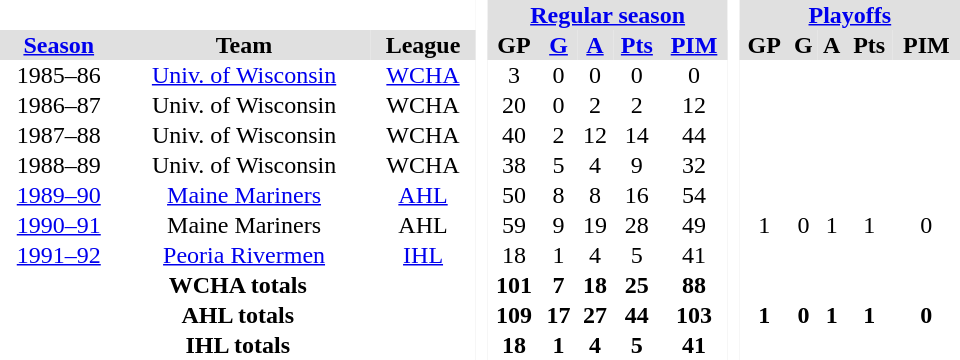<table border="0" cellpadding="1" cellspacing="0" ID="Table3" style="text-align:center; width:40em">
<tr bgcolor="#e0e0e0">
<th colspan="3" bgcolor="#ffffff"> </th>
<th rowspan="99" bgcolor="#ffffff"> </th>
<th colspan="5"><a href='#'>Regular season</a></th>
<th rowspan="99" bgcolor="#ffffff"> </th>
<th colspan="5"><a href='#'>Playoffs</a></th>
</tr>
<tr bgcolor="#e0e0e0">
<th><a href='#'>Season</a></th>
<th>Team</th>
<th>League</th>
<th>GP</th>
<th><a href='#'>G</a></th>
<th><a href='#'>A</a></th>
<th><a href='#'>Pts</a></th>
<th><a href='#'>PIM</a></th>
<th>GP</th>
<th>G</th>
<th>A</th>
<th>Pts</th>
<th>PIM</th>
</tr>
<tr>
<td>1985–86</td>
<td><a href='#'>Univ. of Wisconsin</a></td>
<td><a href='#'>WCHA</a></td>
<td>3</td>
<td>0</td>
<td>0</td>
<td>0</td>
<td>0</td>
<td></td>
<td></td>
<td></td>
<td></td>
<td></td>
</tr>
<tr ---style="background:#f0f0f0;">
<td>1986–87</td>
<td>Univ. of Wisconsin</td>
<td>WCHA</td>
<td>20</td>
<td>0</td>
<td>2</td>
<td>2</td>
<td>12</td>
<td></td>
<td></td>
<td></td>
<td></td>
<td></td>
</tr>
<tr --->
<td>1987–88</td>
<td>Univ. of Wisconsin</td>
<td>WCHA</td>
<td>40</td>
<td>2</td>
<td>12</td>
<td>14</td>
<td>44</td>
<td></td>
<td></td>
<td></td>
<td></td>
<td></td>
</tr>
<tr ---style="background:#f0f0f0;">
<td>1988–89</td>
<td>Univ. of Wisconsin</td>
<td>WCHA</td>
<td>38</td>
<td>5</td>
<td>4</td>
<td>9</td>
<td>32</td>
<td></td>
<td></td>
<td></td>
<td></td>
<td></td>
</tr>
<tr --->
<td><a href='#'>1989–90</a></td>
<td><a href='#'>Maine Mariners</a></td>
<td><a href='#'>AHL</a></td>
<td>50</td>
<td>8</td>
<td>8</td>
<td>16</td>
<td>54</td>
<td></td>
<td></td>
<td></td>
<td></td>
<td></td>
</tr>
<tr ---style="background:#f0f0f0;">
<td><a href='#'>1990–91</a></td>
<td>Maine Mariners</td>
<td>AHL</td>
<td>59</td>
<td>9</td>
<td>19</td>
<td>28</td>
<td>49</td>
<td>1</td>
<td>0</td>
<td>1</td>
<td>1</td>
<td>0</td>
</tr>
<tr --->
<td><a href='#'>1991–92</a></td>
<td><a href='#'>Peoria Rivermen</a></td>
<td><a href='#'>IHL</a></td>
<td>18</td>
<td>1</td>
<td>4</td>
<td>5</td>
<td>41</td>
<td></td>
<td></td>
<td></td>
<td></td>
<td></td>
</tr>
<tr --->
<td colspan=3><strong>WCHA totals</strong></td>
<td><strong>101</strong></td>
<td><strong>7</strong></td>
<td><strong>18</strong></td>
<td><strong>25</strong></td>
<td><strong>88</strong></td>
<td></td>
<td></td>
<td></td>
<td></td>
<td></td>
</tr>
<tr --->
<td colspan=3><strong>AHL totals</strong></td>
<td><strong>109</strong></td>
<td><strong>17</strong></td>
<td><strong>27</strong></td>
<td><strong>44</strong></td>
<td><strong>103</strong></td>
<td><strong>1</strong></td>
<td><strong>0</strong></td>
<td><strong>1</strong></td>
<td><strong>1</strong></td>
<td><strong>0</strong></td>
</tr>
<tr --->
<td colspan=3><strong>IHL totals</strong></td>
<td><strong>18</strong></td>
<td><strong>1</strong></td>
<td><strong>4</strong></td>
<td><strong>5</strong></td>
<td><strong>41</strong></td>
<td><strong> </strong></td>
<td><strong> </strong></td>
<td><strong> </strong></td>
<td><strong> </strong></td>
<td><strong> </strong></td>
</tr>
<tr --->
</tr>
</table>
